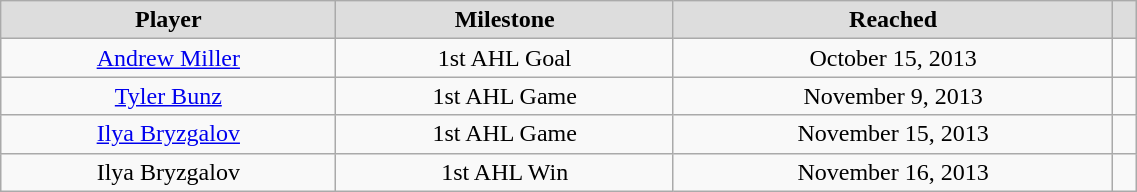<table class="wikitable"  style="width:60%; text-align:center;">
<tr style="text-align:center; background:#ddd;">
<td><strong>Player</strong></td>
<td><strong>Milestone</strong></td>
<td><strong>Reached</strong></td>
<td></td>
</tr>
<tr>
<td><a href='#'>Andrew Miller</a></td>
<td>1st AHL Goal</td>
<td>October 15, 2013</td>
<td></td>
</tr>
<tr>
<td><a href='#'>Tyler Bunz</a></td>
<td>1st AHL Game</td>
<td>November 9, 2013</td>
<td></td>
</tr>
<tr>
<td><a href='#'>Ilya Bryzgalov</a></td>
<td>1st AHL Game</td>
<td>November 15, 2013</td>
<td></td>
</tr>
<tr>
<td>Ilya Bryzgalov</td>
<td>1st AHL Win</td>
<td>November 16, 2013</td>
<td></td>
</tr>
</table>
